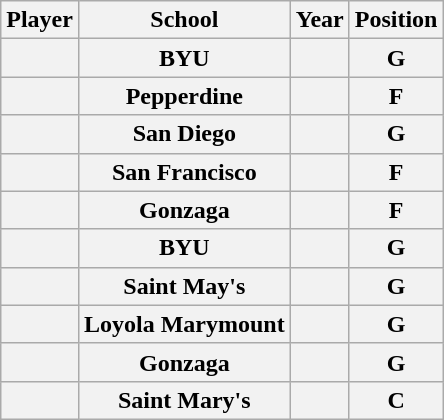<table class="wikitable sortable">
<tr>
<th>Player</th>
<th>School</th>
<th>Year</th>
<th>Position</th>
</tr>
<tr>
<th></th>
<th>BYU</th>
<th></th>
<th>G</th>
</tr>
<tr>
<th></th>
<th>Pepperdine</th>
<th></th>
<th>F</th>
</tr>
<tr>
<th></th>
<th>San Diego</th>
<th></th>
<th>G</th>
</tr>
<tr>
<th></th>
<th>San Francisco</th>
<th></th>
<th>F</th>
</tr>
<tr>
<th></th>
<th>Gonzaga</th>
<th></th>
<th>F</th>
</tr>
<tr>
<th></th>
<th>BYU</th>
<th></th>
<th>G</th>
</tr>
<tr>
<th></th>
<th>Saint May's</th>
<th></th>
<th>G</th>
</tr>
<tr>
<th></th>
<th>Loyola Marymount</th>
<th></th>
<th>G</th>
</tr>
<tr>
<th></th>
<th>Gonzaga</th>
<th></th>
<th>G</th>
</tr>
<tr>
<th></th>
<th>Saint Mary's</th>
<th></th>
<th>C</th>
</tr>
</table>
